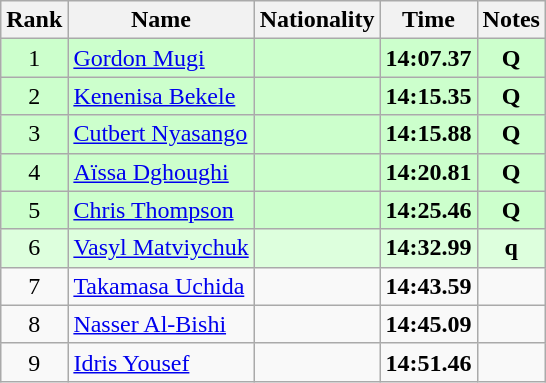<table class="wikitable sortable" style="text-align:center">
<tr>
<th>Rank</th>
<th>Name</th>
<th>Nationality</th>
<th>Time</th>
<th>Notes</th>
</tr>
<tr bgcolor=ccffcc>
<td>1</td>
<td align=left><a href='#'>Gordon Mugi</a></td>
<td align=left></td>
<td><strong>14:07.37</strong></td>
<td><strong>Q</strong></td>
</tr>
<tr bgcolor=ccffcc>
<td>2</td>
<td align=left><a href='#'>Kenenisa Bekele</a></td>
<td align=left></td>
<td><strong>14:15.35</strong></td>
<td><strong>Q</strong></td>
</tr>
<tr bgcolor=ccffcc>
<td>3</td>
<td align=left><a href='#'>Cutbert Nyasango</a></td>
<td align=left></td>
<td><strong>14:15.88</strong></td>
<td><strong>Q</strong></td>
</tr>
<tr bgcolor=ccffcc>
<td>4</td>
<td align=left><a href='#'>Aïssa Dghoughi</a></td>
<td align=left></td>
<td><strong>14:20.81</strong></td>
<td><strong>Q</strong></td>
</tr>
<tr bgcolor=ccffcc>
<td>5</td>
<td align=left><a href='#'>Chris Thompson</a></td>
<td align=left></td>
<td><strong>14:25.46</strong></td>
<td><strong>Q</strong></td>
</tr>
<tr bgcolor=ddffdd>
<td>6</td>
<td align=left><a href='#'>Vasyl Matviychuk</a></td>
<td align=left></td>
<td><strong>14:32.99</strong></td>
<td><strong>q</strong></td>
</tr>
<tr>
<td>7</td>
<td align=left><a href='#'>Takamasa Uchida</a></td>
<td align=left></td>
<td><strong>14:43.59</strong></td>
<td></td>
</tr>
<tr>
<td>8</td>
<td align=left><a href='#'>Nasser Al-Bishi</a></td>
<td align=left></td>
<td><strong>14:45.09</strong></td>
<td></td>
</tr>
<tr>
<td>9</td>
<td align=left><a href='#'>Idris Yousef</a></td>
<td align=left></td>
<td><strong>14:51.46</strong></td>
<td></td>
</tr>
</table>
